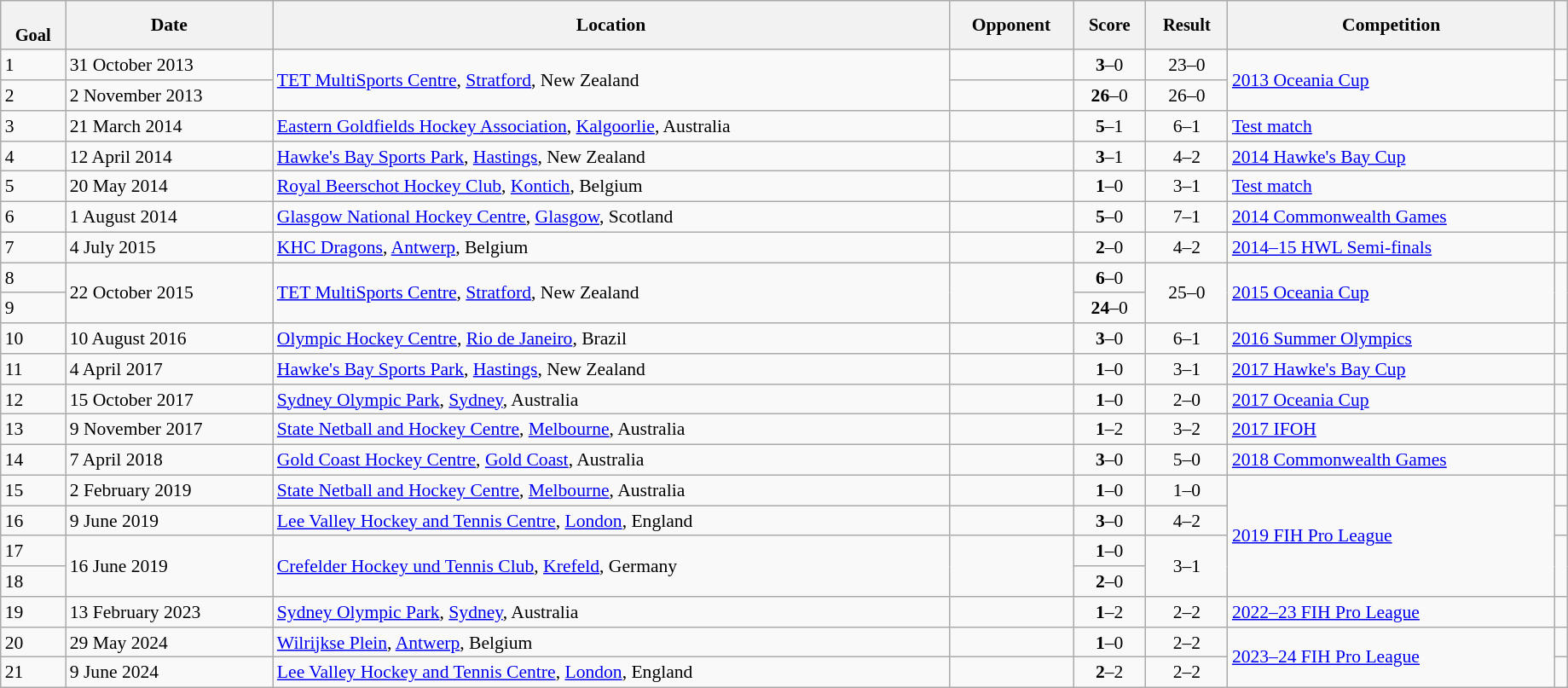<table class="wikitable sortable" style="font-size:90%" width=97%>
<tr>
<th style="font-size:95%;" data-sort-type=number><br>Goal</th>
<th align=center>Date</th>
<th>Location</th>
<th width=90>Opponent</th>
<th data-sort-type="number" style="font-size:95%">Score</th>
<th data-sort-type="number" style="font-size:95%">Result</th>
<th>Competition</th>
<th></th>
</tr>
<tr>
<td>1</td>
<td>31 October 2013</td>
<td rowspan=2><a href='#'>TET MultiSports Centre</a>, <a href='#'>Stratford</a>, New Zealand</td>
<td></td>
<td align="center"><strong>3</strong>–0</td>
<td align="center">23–0</td>
<td rowspan=2><a href='#'>2013 Oceania Cup</a></td>
<td></td>
</tr>
<tr>
<td>2</td>
<td>2 November 2013</td>
<td></td>
<td align="center"><strong>26</strong>–0</td>
<td align="center">26–0</td>
<td></td>
</tr>
<tr>
<td>3</td>
<td>21 March 2014</td>
<td><a href='#'>Eastern Goldfields Hockey Association</a>, <a href='#'>Kalgoorlie</a>, Australia</td>
<td></td>
<td align="center"><strong>5</strong>–1</td>
<td align="center">6–1</td>
<td><a href='#'>Test match</a></td>
<td></td>
</tr>
<tr>
<td>4</td>
<td>12 April 2014</td>
<td><a href='#'>Hawke's Bay Sports Park</a>, <a href='#'>Hastings</a>, New Zealand</td>
<td></td>
<td align="center"><strong>3</strong>–1</td>
<td align="center">4–2</td>
<td><a href='#'>2014 Hawke's Bay Cup</a></td>
<td></td>
</tr>
<tr>
<td>5</td>
<td>20 May 2014</td>
<td><a href='#'>Royal Beerschot Hockey Club</a>, <a href='#'>Kontich</a>, Belgium</td>
<td></td>
<td align="center"><strong>1</strong>–0</td>
<td align="center">3–1</td>
<td><a href='#'>Test match</a></td>
<td></td>
</tr>
<tr>
<td>6</td>
<td>1 August 2014</td>
<td><a href='#'>Glasgow National Hockey Centre</a>, <a href='#'>Glasgow</a>, Scotland</td>
<td></td>
<td align="center"><strong>5</strong>–0</td>
<td align="center">7–1</td>
<td><a href='#'>2014 Commonwealth Games</a></td>
<td></td>
</tr>
<tr>
<td>7</td>
<td>4 July 2015</td>
<td><a href='#'>KHC Dragons</a>, <a href='#'>Antwerp</a>, Belgium</td>
<td></td>
<td align="center"><strong>2</strong>–0</td>
<td align="center">4–2</td>
<td><a href='#'>2014–15 HWL Semi-finals</a></td>
<td></td>
</tr>
<tr>
<td>8</td>
<td rowspan=2>22 October 2015</td>
<td rowspan=2><a href='#'>TET MultiSports Centre</a>, <a href='#'>Stratford</a>, New Zealand</td>
<td rowspan=2></td>
<td align="center"><strong>6</strong>–0</td>
<td rowspan=2; align=center>25–0</td>
<td rowspan=2><a href='#'>2015 Oceania Cup</a></td>
<td rowspan=2></td>
</tr>
<tr>
<td>9</td>
<td align="center"><strong>24</strong>–0</td>
</tr>
<tr>
<td>10</td>
<td>10 August 2016</td>
<td><a href='#'>Olympic Hockey Centre</a>, <a href='#'>Rio de Janeiro</a>, Brazil</td>
<td></td>
<td align="center"><strong>3</strong>–0</td>
<td align="center">6–1</td>
<td><a href='#'>2016 Summer Olympics</a></td>
<td></td>
</tr>
<tr>
<td>11</td>
<td>4 April 2017</td>
<td><a href='#'>Hawke's Bay Sports Park</a>, <a href='#'>Hastings</a>, New Zealand</td>
<td></td>
<td align="center"><strong>1</strong>–0</td>
<td align="center">3–1</td>
<td><a href='#'>2017 Hawke's Bay Cup</a></td>
<td></td>
</tr>
<tr>
<td>12</td>
<td>15 October 2017</td>
<td><a href='#'>Sydney Olympic Park</a>, <a href='#'>Sydney</a>, Australia</td>
<td></td>
<td align="center"><strong>1</strong>–0</td>
<td align="center">2–0</td>
<td><a href='#'>2017 Oceania Cup</a></td>
<td></td>
</tr>
<tr>
<td>13</td>
<td>9 November 2017</td>
<td><a href='#'>State Netball and Hockey Centre</a>, <a href='#'>Melbourne</a>, Australia</td>
<td></td>
<td align="center"><strong>1</strong>–2</td>
<td align="center">3–2</td>
<td><a href='#'>2017 IFOH</a></td>
<td></td>
</tr>
<tr>
<td>14</td>
<td>7 April 2018</td>
<td><a href='#'>Gold Coast Hockey Centre</a>, <a href='#'>Gold Coast</a>, Australia</td>
<td></td>
<td align="center"><strong>3</strong>–0</td>
<td align="center">5–0</td>
<td><a href='#'>2018 Commonwealth Games</a></td>
<td></td>
</tr>
<tr>
<td>15</td>
<td>2 February 2019</td>
<td><a href='#'>State Netball and Hockey Centre</a>, <a href='#'>Melbourne</a>, Australia</td>
<td></td>
<td align="center"><strong>1</strong>–0</td>
<td align="center">1–0</td>
<td rowspan=4><a href='#'>2019 FIH Pro League</a></td>
<td></td>
</tr>
<tr>
<td>16</td>
<td>9 June 2019</td>
<td><a href='#'>Lee Valley Hockey and Tennis Centre</a>, <a href='#'>London</a>, England</td>
<td></td>
<td align="center"><strong>3</strong>–0</td>
<td align="center">4–2</td>
<td></td>
</tr>
<tr>
<td>17</td>
<td rowspan=2>16 June 2019</td>
<td rowspan=2><a href='#'>Crefelder Hockey und Tennis Club</a>, <a href='#'>Krefeld</a>, Germany</td>
<td rowspan=2></td>
<td align="center"><strong>1</strong>–0</td>
<td rowspan=2; align=center>3–1</td>
<td rowspan=2></td>
</tr>
<tr>
<td>18</td>
<td align="center"><strong>2</strong>–0</td>
</tr>
<tr>
<td>19</td>
<td>13 February 2023</td>
<td><a href='#'>Sydney Olympic Park</a>, <a href='#'>Sydney</a>, Australia</td>
<td></td>
<td align="center"><strong>1</strong>–2</td>
<td align=center>2–2</td>
<td><a href='#'>2022–23 FIH Pro League</a></td>
<td></td>
</tr>
<tr>
<td>20</td>
<td>29 May 2024</td>
<td><a href='#'>Wilrijkse Plein</a>, <a href='#'>Antwerp</a>, Belgium</td>
<td></td>
<td align="center"><strong>1</strong>–0</td>
<td align=center>2–2</td>
<td rowspan=2><a href='#'>2023–24 FIH Pro League</a></td>
<td></td>
</tr>
<tr>
<td>21</td>
<td>9 June 2024</td>
<td><a href='#'>Lee Valley Hockey and Tennis Centre</a>, <a href='#'>London</a>, England</td>
<td></td>
<td align="center"><strong>2</strong>–2</td>
<td align=center>2–2</td>
<td></td>
</tr>
</table>
